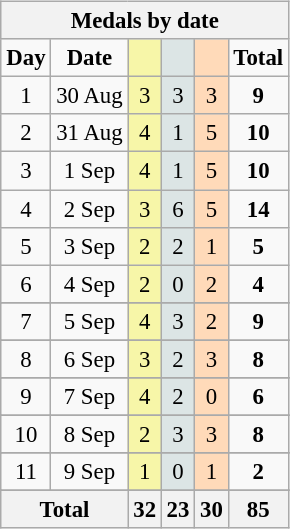<table class="wikitable" style="font-size:95%;float:right;clear:right;margin-left:0.5em">
<tr style="background:#efefef;">
<th colspan=6>Medals by date</th>
</tr>
<tr style="text-align:center;">
<td><strong>Day</strong></td>
<td><strong>Date</strong></td>
<td style="background:#F7F6A8;"></td>
<td style="background:#DCE5E5;"></td>
<td style="background:#FFDAB9;"></td>
<td><strong>Total</strong></td>
</tr>
<tr style="text-align:center;">
<td>1</td>
<td>30 Aug</td>
<td style="background:#F7F6A8;">3</td>
<td style="background:#DCE5E5;">3</td>
<td style="background:#FFDAB9;">3</td>
<td><strong>9</strong></td>
</tr>
<tr style="text-align:center;">
<td>2</td>
<td>31 Aug</td>
<td style="background:#F7F6A8;">4</td>
<td style="background:#DCE5E5;">1</td>
<td style="background:#FFDAB9;">5</td>
<td><strong>10</strong></td>
</tr>
<tr style="text-align:center;">
<td>3</td>
<td>1 Sep</td>
<td style="background:#F7F6A8;">4</td>
<td style="background:#DCE5E5;">1</td>
<td style="background:#FFDAB9;">5</td>
<td><strong>10</strong></td>
</tr>
<tr style="text-align:center;">
<td>4</td>
<td>2 Sep</td>
<td style="background:#F7F6A8;">3</td>
<td style="background:#DCE5E5;">6</td>
<td style="background:#FFDAB9;">5</td>
<td><strong>14</strong></td>
</tr>
<tr style="text-align:center;">
<td>5</td>
<td>3 Sep</td>
<td style="background:#F7F6A8;">2</td>
<td style="background:#DCE5E5;">2</td>
<td style="background:#FFDAB9;">1</td>
<td><strong>5</strong></td>
</tr>
<tr style="text-align:center;">
<td>6</td>
<td>4 Sep</td>
<td style="background:#F7F6A8;">2</td>
<td style="background:#DCE5E5;">0</td>
<td style="background:#FFDAB9;">2</td>
<td><strong>4</strong></td>
</tr>
<tr>
</tr>
<tr style="text-align:center;">
<td>7</td>
<td>5 Sep</td>
<td style="background:#F7F6A8;">4</td>
<td style="background:#DCE5E5;">3</td>
<td style="background:#FFDAB9;">2</td>
<td><strong>9</strong></td>
</tr>
<tr>
</tr>
<tr style="text-align:center;">
<td>8</td>
<td>6 Sep</td>
<td style="background:#F7F6A8;">3</td>
<td style="background:#DCE5E5;">2</td>
<td style="background:#FFDAB9;">3</td>
<td><strong>8</strong></td>
</tr>
<tr>
</tr>
<tr style="text-align:center;">
<td>9</td>
<td>7 Sep</td>
<td style="background:#F7F6A8;">4</td>
<td style="background:#DCE5E5;">2</td>
<td style="background:#FFDAB9;">0</td>
<td><strong>6</strong></td>
</tr>
<tr>
</tr>
<tr style="text-align:center;">
<td>10</td>
<td>8 Sep</td>
<td style="background:#F7F6A8;">2</td>
<td style="background:#DCE5E5;">3</td>
<td style="background:#FFDAB9;">3</td>
<td><strong>8</strong></td>
</tr>
<tr>
</tr>
<tr style="text-align:center;">
<td>11</td>
<td>9 Sep</td>
<td style="background:#F7F6A8;">1</td>
<td style="background:#DCE5E5;">0</td>
<td style="background:#FFDAB9;">1</td>
<td><strong>2</strong></td>
</tr>
<tr>
</tr>
<tr style="text-align:center;">
<th colspan="2">Total</th>
<th>32</th>
<th>23</th>
<th>30</th>
<th>85</th>
</tr>
</table>
